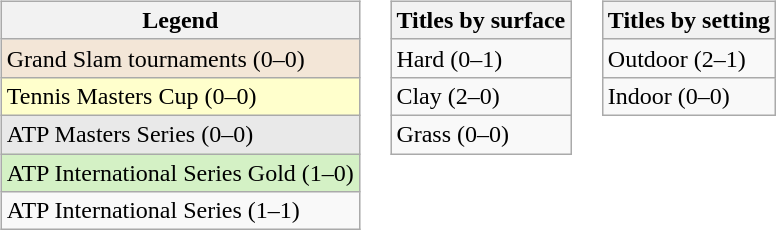<table>
<tr valign="top">
<td><br><table class="wikitable sortable mw-collapsible mw-collapsed">
<tr>
<th>Legend</th>
</tr>
<tr style="background:#f3e6d7;">
<td>Grand Slam tournaments (0–0)</td>
</tr>
<tr style="background:#ffffcc;">
<td>Tennis Masters Cup (0–0)</td>
</tr>
<tr style="background:#e9e9e9;">
<td>ATP Masters Series (0–0)</td>
</tr>
<tr style="background:#d4f1c5;">
<td>ATP International Series Gold (1–0)</td>
</tr>
<tr>
<td>ATP International Series (1–1)</td>
</tr>
</table>
</td>
<td><br><table class="wikitable sortable mw-collapsible mw-collapsed">
<tr>
<th>Titles by surface</th>
</tr>
<tr>
<td>Hard (0–1)</td>
</tr>
<tr>
<td>Clay (2–0)</td>
</tr>
<tr>
<td>Grass (0–0)</td>
</tr>
</table>
</td>
<td><br><table class="wikitable sortable mw-collapsible mw-collapsed">
<tr>
<th>Titles by setting</th>
</tr>
<tr>
<td>Outdoor (2–1)</td>
</tr>
<tr>
<td>Indoor (0–0)</td>
</tr>
</table>
</td>
</tr>
</table>
